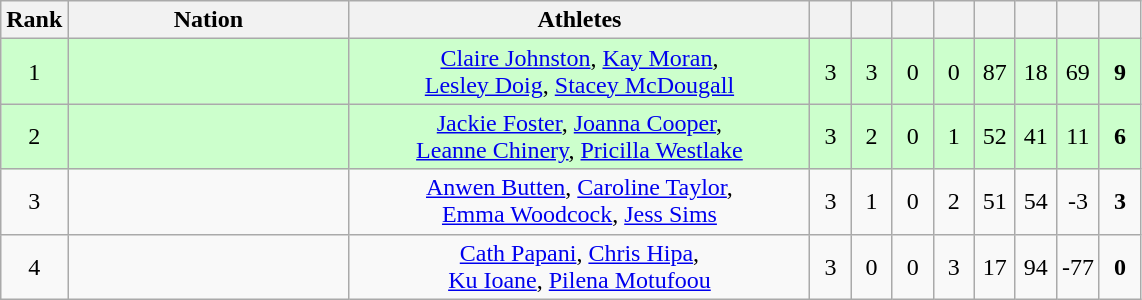<table class=wikitable style="text-align:center">
<tr>
<th width=20>Rank</th>
<th width=180>Nation</th>
<th width=300>Athletes</th>
<th width=20></th>
<th width=20></th>
<th width=20></th>
<th width=20></th>
<th width=20></th>
<th width=20></th>
<th width=20></th>
<th width=20></th>
</tr>
<tr bgcolor="#ccffcc">
<td>1</td>
<td align=left></td>
<td><a href='#'>Claire Johnston</a>, <a href='#'>Kay Moran</a>,<br> <a href='#'>Lesley Doig</a>, <a href='#'>Stacey McDougall</a></td>
<td>3</td>
<td>3</td>
<td>0</td>
<td>0</td>
<td>87</td>
<td>18</td>
<td>69</td>
<td><strong>9</strong></td>
</tr>
<tr bgcolor="#ccffcc">
<td>2</td>
<td align=left></td>
<td><a href='#'>Jackie Foster</a>, <a href='#'>Joanna Cooper</a>,<br> <a href='#'>Leanne Chinery</a>, <a href='#'>Pricilla Westlake</a></td>
<td>3</td>
<td>2</td>
<td>0</td>
<td>1</td>
<td>52</td>
<td>41</td>
<td>11</td>
<td><strong>6</strong></td>
</tr>
<tr>
<td>3</td>
<td align=left></td>
<td><a href='#'>Anwen Butten</a>, <a href='#'>Caroline Taylor</a>,<br> <a href='#'>Emma Woodcock</a>, <a href='#'>Jess Sims</a></td>
<td>3</td>
<td>1</td>
<td>0</td>
<td>2</td>
<td>51</td>
<td>54</td>
<td>-3</td>
<td><strong>3</strong></td>
</tr>
<tr>
<td>4</td>
<td align=left></td>
<td><a href='#'>Cath Papani</a>, <a href='#'>Chris Hipa</a>,<br> <a href='#'>Ku Ioane</a>, <a href='#'>Pilena Motufoou</a></td>
<td>3</td>
<td>0</td>
<td>0</td>
<td>3</td>
<td>17</td>
<td>94</td>
<td>-77</td>
<td><strong>0</strong></td>
</tr>
</table>
